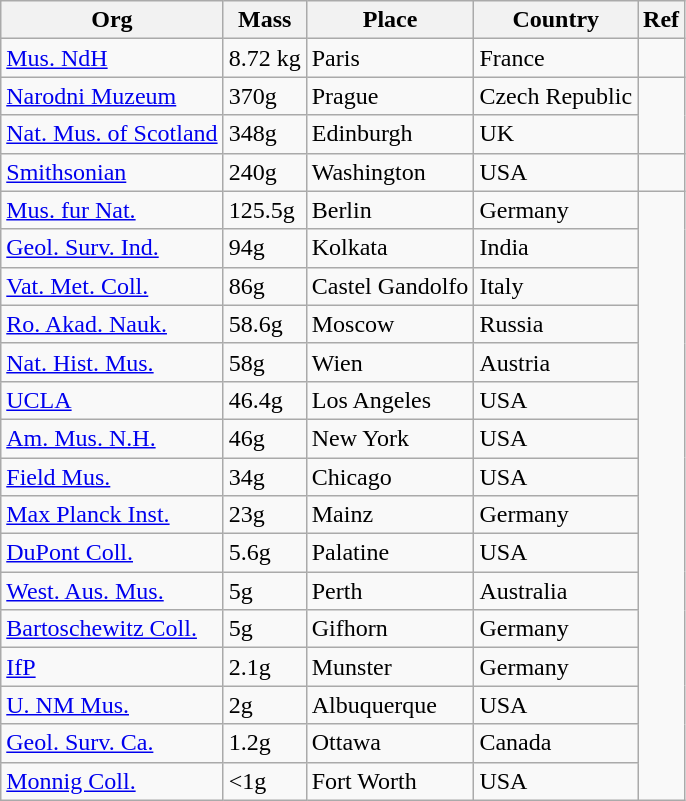<table class="wikitable">
<tr>
<th>Org</th>
<th>Mass</th>
<th>Place</th>
<th>Country</th>
<th>Ref</th>
</tr>
<tr>
<td><a href='#'>Mus. NdH</a></td>
<td>8.72 kg</td>
<td>Paris</td>
<td>France</td>
<td></td>
</tr>
<tr>
<td><a href='#'>Narodni Muzeum</a></td>
<td>370g</td>
<td>Prague</td>
<td>Czech Republic</td>
</tr>
<tr>
<td><a href='#'>Nat. Mus. of Scotland</a></td>
<td>348g</td>
<td>Edinburgh</td>
<td>UK</td>
</tr>
<tr>
<td><a href='#'>Smithsonian</a></td>
<td>240g</td>
<td>Washington</td>
<td>USA</td>
<td></td>
</tr>
<tr>
<td><a href='#'>Mus. fur Nat.</a></td>
<td>125.5g</td>
<td>Berlin</td>
<td>Germany</td>
</tr>
<tr>
<td><a href='#'>Geol. Surv. Ind.</a></td>
<td>94g</td>
<td>Kolkata</td>
<td>India</td>
</tr>
<tr>
<td><a href='#'>Vat. Met. Coll.</a></td>
<td>86g</td>
<td>Castel Gandolfo</td>
<td>Italy</td>
</tr>
<tr>
<td><a href='#'>Ro. Akad. Nauk.</a></td>
<td>58.6g</td>
<td>Moscow</td>
<td>Russia</td>
</tr>
<tr>
<td><a href='#'>Nat. Hist. Mus.</a></td>
<td>58g</td>
<td>Wien</td>
<td>Austria</td>
</tr>
<tr>
<td><a href='#'>UCLA</a></td>
<td>46.4g</td>
<td>Los Angeles</td>
<td>USA</td>
</tr>
<tr>
<td><a href='#'>Am. Mus. N.H.</a></td>
<td>46g</td>
<td>New York</td>
<td>USA</td>
</tr>
<tr>
<td><a href='#'>Field Mus.</a></td>
<td>34g</td>
<td>Chicago</td>
<td>USA</td>
</tr>
<tr>
<td><a href='#'>Max Planck Inst.</a></td>
<td>23g</td>
<td>Mainz</td>
<td>Germany</td>
</tr>
<tr>
<td><a href='#'>DuPont Coll.</a></td>
<td>5.6g</td>
<td>Palatine</td>
<td>USA</td>
</tr>
<tr>
<td><a href='#'>West. Aus. Mus.</a></td>
<td>5g</td>
<td>Perth</td>
<td>Australia</td>
</tr>
<tr>
<td><a href='#'>Bartoschewitz Coll.</a></td>
<td>5g</td>
<td>Gifhorn</td>
<td>Germany</td>
</tr>
<tr>
<td><a href='#'>IfP</a></td>
<td>2.1g</td>
<td>Munster</td>
<td>Germany</td>
</tr>
<tr>
<td><a href='#'>U. NM Mus.</a></td>
<td>2g</td>
<td>Albuquerque</td>
<td>USA</td>
</tr>
<tr>
<td><a href='#'>Geol. Surv. Ca.</a></td>
<td>1.2g</td>
<td>Ottawa</td>
<td>Canada</td>
</tr>
<tr>
<td><a href='#'>Monnig Coll.</a></td>
<td><1g</td>
<td>Fort Worth</td>
<td>USA</td>
</tr>
</table>
